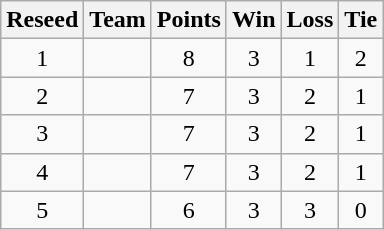<table class=wikitable style=text-align:center>
<tr>
<th>Reseed</th>
<th>Team</th>
<th>Points</th>
<th>Win</th>
<th>Loss</th>
<th>Tie</th>
</tr>
<tr>
<td>1</td>
<td align=left></td>
<td>8</td>
<td>3</td>
<td>1</td>
<td>2</td>
</tr>
<tr>
<td>2</td>
<td align=left></td>
<td>7</td>
<td>3</td>
<td>2</td>
<td>1</td>
</tr>
<tr>
<td>3</td>
<td align=left></td>
<td>7</td>
<td>3</td>
<td>2</td>
<td>1</td>
</tr>
<tr>
<td>4</td>
<td align=left></td>
<td>7</td>
<td>3</td>
<td>2</td>
<td>1</td>
</tr>
<tr>
<td>5</td>
<td align=left></td>
<td>6</td>
<td>3</td>
<td>3</td>
<td>0</td>
</tr>
</table>
